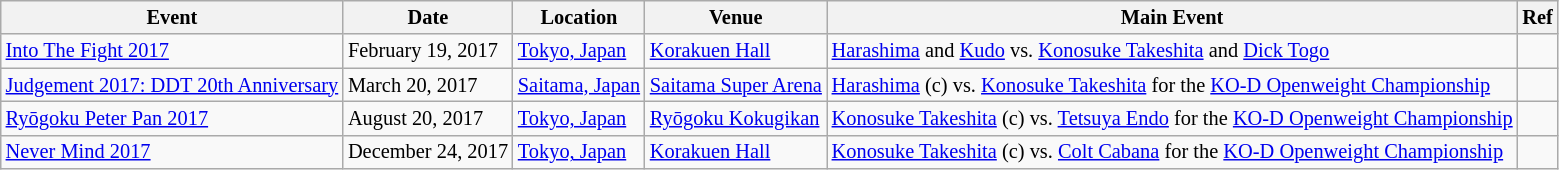<table class="wikitable" style="font-size:85%;">
<tr>
<th>Event</th>
<th>Date</th>
<th>Location</th>
<th>Venue</th>
<th>Main Event</th>
<th>Ref</th>
</tr>
<tr>
<td><a href='#'>Into The Fight 2017</a></td>
<td>February 19, 2017</td>
<td><a href='#'>Tokyo, Japan</a></td>
<td><a href='#'>Korakuen Hall</a></td>
<td><a href='#'>Harashima</a> and <a href='#'>Kudo</a> vs. <a href='#'>Konosuke Takeshita</a> and <a href='#'>Dick Togo</a></td>
<td></td>
</tr>
<tr>
<td><a href='#'>Judgement 2017: DDT 20th Anniversary</a></td>
<td>March 20, 2017</td>
<td><a href='#'>Saitama, Japan</a></td>
<td><a href='#'>Saitama Super Arena</a></td>
<td><a href='#'>Harashima</a> (c) vs. <a href='#'>Konosuke Takeshita</a> for the <a href='#'>KO-D Openweight Championship</a></td>
<td></td>
</tr>
<tr>
<td><a href='#'>Ryōgoku Peter Pan 2017</a></td>
<td>August 20, 2017</td>
<td><a href='#'>Tokyo, Japan</a></td>
<td><a href='#'>Ryōgoku Kokugikan</a></td>
<td><a href='#'>Konosuke Takeshita</a> (c) vs. <a href='#'>Tetsuya Endo</a> for the <a href='#'>KO-D Openweight Championship</a></td>
<td></td>
</tr>
<tr>
<td><a href='#'>Never Mind 2017</a></td>
<td>December 24, 2017</td>
<td><a href='#'>Tokyo, Japan</a></td>
<td><a href='#'>Korakuen Hall</a></td>
<td><a href='#'>Konosuke Takeshita</a> (c) vs. <a href='#'>Colt Cabana</a> for the <a href='#'>KO-D Openweight Championship</a></td>
<td></td>
</tr>
</table>
